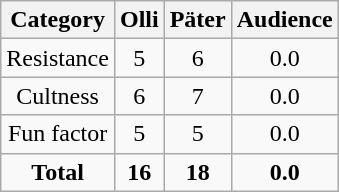<table class="wikitable" style="text-align:center;">
<tr>
<th>Category</th>
<th>Olli</th>
<th>Päter</th>
<th>Audience</th>
</tr>
<tr>
<td>Resistance</td>
<td>5</td>
<td>6</td>
<td>0.0</td>
</tr>
<tr>
<td>Cultness</td>
<td>6</td>
<td>7</td>
<td>0.0</td>
</tr>
<tr>
<td>Fun factor</td>
<td>5</td>
<td>5</td>
<td>0.0</td>
</tr>
<tr>
<td><strong>Total</strong></td>
<td><strong>16</strong></td>
<td><strong>18</strong></td>
<td><strong>0.0</strong></td>
</tr>
</table>
